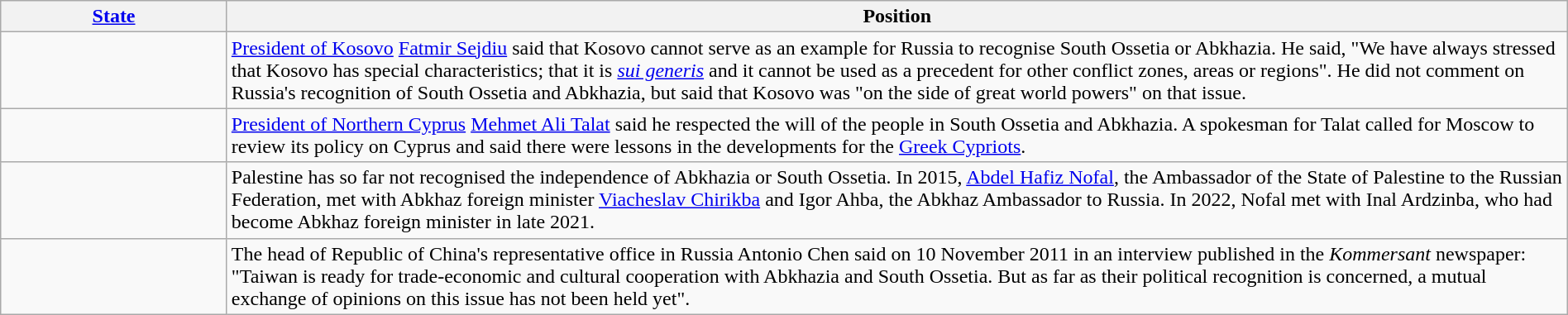<table class="wikitable" style="margin:auto; width:100%;">
<tr>
<th style="width:175px;"><a href='#'>State</a></th>
<th>Position</th>
</tr>
<tr>
<td></td>
<td><a href='#'>President of Kosovo</a> <a href='#'>Fatmir Sejdiu</a> said that Kosovo cannot serve as an example for Russia to recognise South Ossetia or Abkhazia. He said, "We have always stressed that Kosovo has special characteristics; that it is <em><a href='#'>sui generis</a></em> and it cannot be used as a precedent for other conflict zones, areas or regions". He did not comment on Russia's recognition of South Ossetia and Abkhazia, but said that Kosovo was "on the side of great world powers" on that issue.</td>
</tr>
<tr>
<td></td>
<td><a href='#'>President of Northern Cyprus</a> <a href='#'>Mehmet Ali Talat</a> said he respected the will of the people in South Ossetia and Abkhazia. A spokesman for Talat called for Moscow to review its policy on Cyprus and said there were lessons in the developments for the <a href='#'>Greek Cypriots</a>.</td>
</tr>
<tr>
<td></td>
<td>Palestine has so far not recognised the independence of Abkhazia or South Ossetia. In 2015, <a href='#'>Abdel Hafiz Nofal</a>, the Ambassador of the State of Palestine to the Russian Federation, met with Abkhaz foreign minister <a href='#'>Viacheslav Chirikba</a> and Igor Ahba, the Abkhaz Ambassador to Russia. In 2022, Nofal met with Inal Ardzinba, who had become Abkhaz foreign minister in late 2021.</td>
</tr>
<tr>
<td></td>
<td>The head of Republic of China's representative office in Russia Antonio Chen said on 10 November 2011 in an interview published in the <em>Kommersant</em> newspaper: "Taiwan is ready for trade-economic and cultural cooperation with Abkhazia and South Ossetia. But as far as their political recognition is concerned, a mutual exchange of opinions on this issue has not been held yet".</td>
</tr>
</table>
